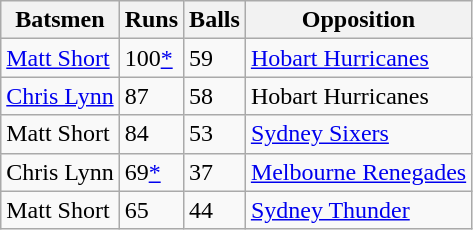<table class="wikitable">
<tr>
<th>Batsmen</th>
<th>Runs</th>
<th>Balls</th>
<th>Opposition</th>
</tr>
<tr>
<td><a href='#'>Matt Short</a></td>
<td>100<a href='#'>*</a></td>
<td>59</td>
<td><a href='#'>Hobart Hurricanes</a></td>
</tr>
<tr>
<td><a href='#'>Chris Lynn</a></td>
<td>87</td>
<td>58</td>
<td>Hobart Hurricanes</td>
</tr>
<tr>
<td>Matt Short</td>
<td>84</td>
<td>53</td>
<td><a href='#'>Sydney Sixers</a></td>
</tr>
<tr>
<td>Chris Lynn</td>
<td>69<a href='#'>*</a></td>
<td>37</td>
<td><a href='#'>Melbourne Renegades</a></td>
</tr>
<tr>
<td>Matt Short</td>
<td>65</td>
<td>44</td>
<td><a href='#'>Sydney Thunder</a></td>
</tr>
</table>
